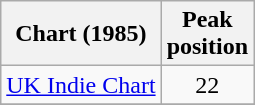<table class="wikitable">
<tr>
<th scope="col">Chart (1985)</th>
<th scope="col">Peak<br>position</th>
</tr>
<tr>
<td><a href='#'>UK Indie Chart</a></td>
<td style="text-align:center;">22</td>
</tr>
<tr>
</tr>
</table>
